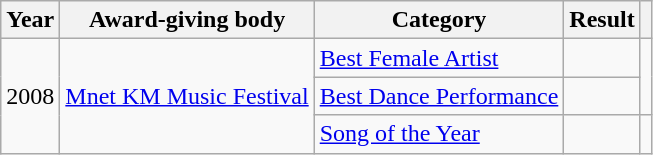<table class="wikitable">
<tr>
<th>Year</th>
<th>Award-giving body</th>
<th>Category</th>
<th>Result</th>
<th></th>
</tr>
<tr>
<td rowspan="3">2008</td>
<td rowspan="3"><a href='#'>Mnet KM Music Festival</a></td>
<td><a href='#'>Best Female Artist</a></td>
<td></td>
<td rowspan="2" align="center"></td>
</tr>
<tr>
<td><a href='#'>Best Dance Performance</a></td>
<td></td>
</tr>
<tr>
<td><a href='#'>Song of the Year</a></td>
<td></td>
<td rowspan="1" align="center"></td>
</tr>
</table>
